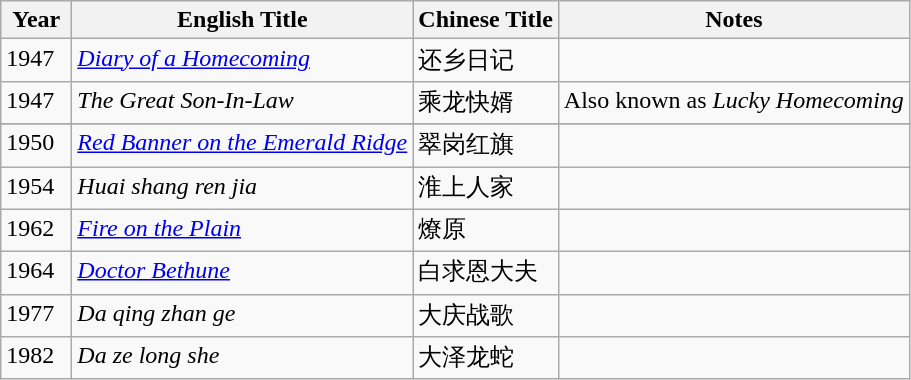<table class="wikitable">
<tr>
<th align="left" valign="top" width="40">Year</th>
<th align="left" valign="top">English Title</th>
<th align="left" valign="top">Chinese Title</th>
<th align="left" valign="top">Notes</th>
</tr>
<tr>
<td align="left" valign="top">1947</td>
<td align="left" valign="top"><em><a href='#'>Diary of a Homecoming</a></em></td>
<td align="left" valign="top">还乡日记</td>
<td align="left" valign="top"></td>
</tr>
<tr>
<td align="left" valign="top">1947</td>
<td align="left" valign="top"><em>The Great Son-In-Law</em></td>
<td align="left" valign="top">乘龙快婿</td>
<td align="left" valign="top">Also known as <em>Lucky Homecoming</em></td>
</tr>
<tr>
</tr>
<tr>
<td align="left" valign="top">1950</td>
<td align="left" valign="top"><em><a href='#'>Red Banner on the Emerald Ridge</a></em></td>
<td align="left" valign="top">翠岗红旗</td>
<td align="left" valign="top"></td>
</tr>
<tr>
<td align="left" valign="top">1954</td>
<td align="left" valign="top"><em>Huai shang ren jia</em></td>
<td align="left" valign="top">淮上人家</td>
<td align="left" valign="top"></td>
</tr>
<tr>
<td align="left" valign="top">1962</td>
<td align="left" valign="top"><em><a href='#'>Fire on the Plain</a></em></td>
<td align="left" valign="top">燎原</td>
<td align="left" valign="top"></td>
</tr>
<tr>
<td align="left" valign="top">1964</td>
<td align="left" valign="top"><em><a href='#'>Doctor Bethune</a> </em></td>
<td align="left" valign="top">白求恩大夫</td>
<td align="left" valign="top"></td>
</tr>
<tr>
<td align="left" valign="top">1977</td>
<td align="left" valign="top"><em>Da qing zhan ge</em></td>
<td align="left" valign="top">大庆战歌</td>
<td align="left" valign="top"></td>
</tr>
<tr>
<td align="left" valign="top">1982</td>
<td align="left" valign="top"><em>Da ze long she</em></td>
<td align="left" valign="top">大泽龙蛇</td>
<td align="left" valign="top"></td>
</tr>
</table>
